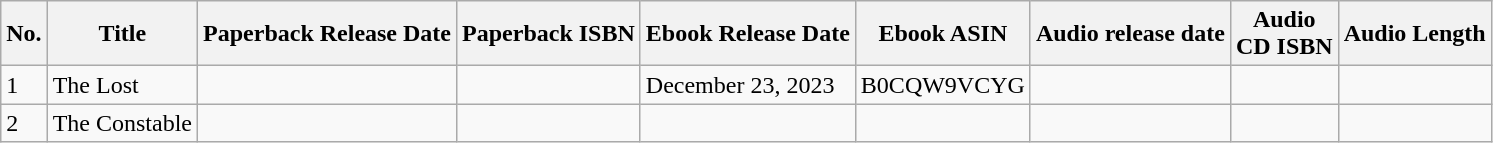<table class="wikitable">
<tr>
<th>No.</th>
<th>Title</th>
<th>Paperback Release Date</th>
<th>Paperback ISBN</th>
<th>Ebook Release Date</th>
<th>Ebook ASIN</th>
<th>Audio release date</th>
<th>Audio<br>CD
ISBN</th>
<th>Audio Length</th>
</tr>
<tr>
<td>1</td>
<td>The Lost</td>
<td></td>
<td></td>
<td>December 23, 2023</td>
<td>B0CQW9VCYG</td>
<td></td>
<td></td>
<td></td>
</tr>
<tr>
<td>2</td>
<td>The Constable</td>
<td></td>
<td></td>
<td></td>
<td></td>
<td></td>
<td></td>
<td></td>
</tr>
</table>
